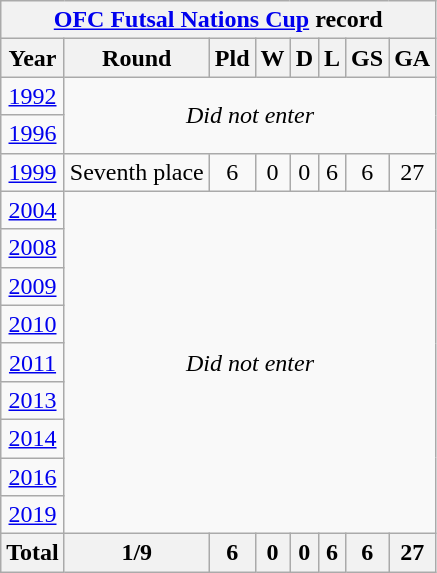<table class="wikitable" style="text-align:center;">
<tr>
<th colspan="8"><a href='#'>OFC Futsal Nations Cup</a> record</th>
</tr>
<tr>
<th>Year</th>
<th>Round</th>
<th>Pld</th>
<th>W</th>
<th>D</th>
<th>L</th>
<th>GS</th>
<th>GA</th>
</tr>
<tr>
<td> <a href='#'>1992</a></td>
<td colspan=7 rowspan=2><em>Did not enter</em></td>
</tr>
<tr>
<td> <a href='#'>1996</a></td>
</tr>
<tr>
<td> <a href='#'>1999</a></td>
<td>Seventh place</td>
<td>6</td>
<td>0</td>
<td>0</td>
<td>6</td>
<td>6</td>
<td>27</td>
</tr>
<tr>
<td> <a href='#'>2004</a></td>
<td colspan=7 rowspan=9><em>Did not enter</em></td>
</tr>
<tr>
<td> <a href='#'>2008</a></td>
</tr>
<tr>
<td> <a href='#'>2009</a></td>
</tr>
<tr>
<td> <a href='#'>2010</a></td>
</tr>
<tr>
<td> <a href='#'>2011</a></td>
</tr>
<tr>
<td> <a href='#'>2013</a></td>
</tr>
<tr>
<td> <a href='#'>2014</a></td>
</tr>
<tr>
<td> <a href='#'>2016</a></td>
</tr>
<tr>
<td> <a href='#'>2019</a></td>
</tr>
<tr>
<th><strong>Total</strong></th>
<th>1/9</th>
<th>6</th>
<th>0</th>
<th>0</th>
<th>6</th>
<th>6</th>
<th>27</th>
</tr>
</table>
